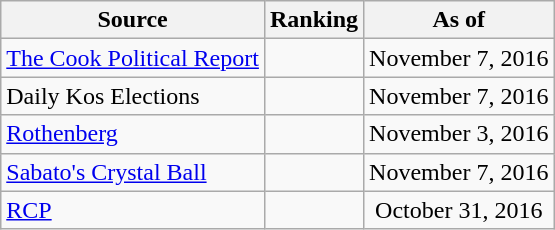<table class="wikitable" style="text-align:center">
<tr>
<th>Source</th>
<th>Ranking</th>
<th>As of</th>
</tr>
<tr>
<td align=left><a href='#'>The Cook Political Report</a></td>
<td></td>
<td>November 7, 2016</td>
</tr>
<tr>
<td align=left>Daily Kos Elections</td>
<td></td>
<td>November 7, 2016</td>
</tr>
<tr>
<td align=left><a href='#'>Rothenberg</a></td>
<td></td>
<td>November 3, 2016</td>
</tr>
<tr>
<td align=left><a href='#'>Sabato's Crystal Ball</a></td>
<td></td>
<td>November 7, 2016</td>
</tr>
<tr>
<td align="left"><a href='#'>RCP</a></td>
<td></td>
<td>October 31, 2016</td>
</tr>
</table>
